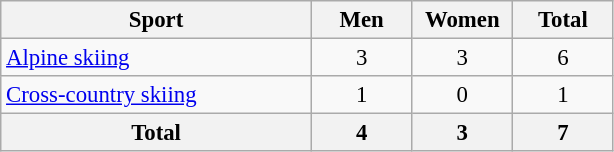<table class="wikitable sortable" style="text-align:center; font-size: 95%">
<tr>
<th width=200>Sport</th>
<th width=60>Men</th>
<th width=60>Women</th>
<th width=60>Total</th>
</tr>
<tr>
<td align=left><a href='#'>Alpine skiing</a></td>
<td>3</td>
<td>3</td>
<td>6</td>
</tr>
<tr>
<td align=left><a href='#'>Cross-country skiing</a></td>
<td>1</td>
<td>0</td>
<td>1</td>
</tr>
<tr>
<th>Total</th>
<th>4</th>
<th>3</th>
<th>7</th>
</tr>
</table>
